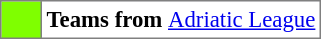<table bgcolor="#f7f8ff" cellpadding="3" cellspacing="0" border="1" style="font-size: 95%; border: gray solid 1px; border-collapse: collapse;text-align:center;">
<tr>
<td style="background: #7fff00;" width="20"></td>
<td bgcolor="#ffffff" align="left"><strong>Teams from </strong> <a href='#'>Adriatic League</a></td>
</tr>
</table>
